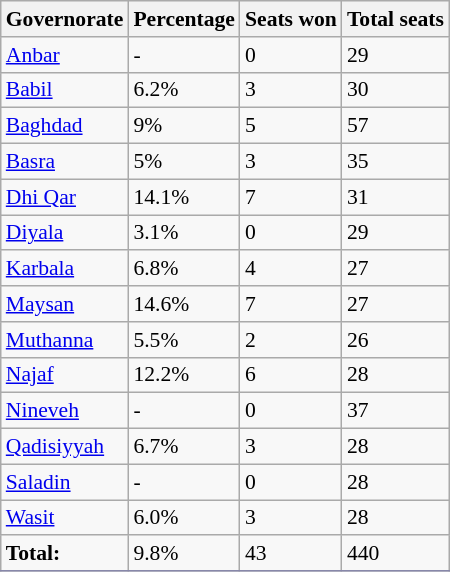<table class=wikitable style="border:1px solid #8888aa; background-color:#f8f8f8; padding:0px; font-size:90%;">
<tr>
<th>Governorate</th>
<th>Percentage</th>
<th>Seats won</th>
<th>Total seats</th>
</tr>
<tr>
<td><a href='#'>Anbar</a></td>
<td>-</td>
<td>0</td>
<td>29</td>
</tr>
<tr>
<td><a href='#'>Babil</a></td>
<td>6.2%</td>
<td>3</td>
<td>30</td>
</tr>
<tr>
<td><a href='#'>Baghdad</a></td>
<td>9%</td>
<td>5</td>
<td>57</td>
</tr>
<tr>
<td><a href='#'>Basra</a></td>
<td>5%</td>
<td>3</td>
<td>35</td>
</tr>
<tr>
<td><a href='#'>Dhi Qar</a></td>
<td>14.1%</td>
<td>7</td>
<td>31</td>
</tr>
<tr>
<td><a href='#'>Diyala</a></td>
<td>3.1%</td>
<td>0</td>
<td>29</td>
</tr>
<tr>
<td><a href='#'>Karbala</a></td>
<td>6.8%</td>
<td>4</td>
<td>27</td>
</tr>
<tr>
<td><a href='#'>Maysan</a></td>
<td>14.6%</td>
<td>7</td>
<td>27</td>
</tr>
<tr>
<td><a href='#'>Muthanna</a></td>
<td>5.5%</td>
<td>2</td>
<td>26</td>
</tr>
<tr>
<td><a href='#'>Najaf</a></td>
<td>12.2%</td>
<td>6</td>
<td>28</td>
</tr>
<tr>
<td><a href='#'>Nineveh</a></td>
<td>-</td>
<td>0</td>
<td>37</td>
</tr>
<tr>
<td><a href='#'>Qadisiyyah</a></td>
<td>6.7%</td>
<td>3</td>
<td>28</td>
</tr>
<tr>
<td><a href='#'>Saladin</a></td>
<td>-</td>
<td>0</td>
<td>28</td>
</tr>
<tr>
<td><a href='#'>Wasit</a></td>
<td>6.0%</td>
<td>3</td>
<td>28</td>
</tr>
<tr>
<td><strong>Total:</strong></td>
<td>9.8%</td>
<td>43</td>
<td>440</td>
</tr>
<tr>
</tr>
</table>
